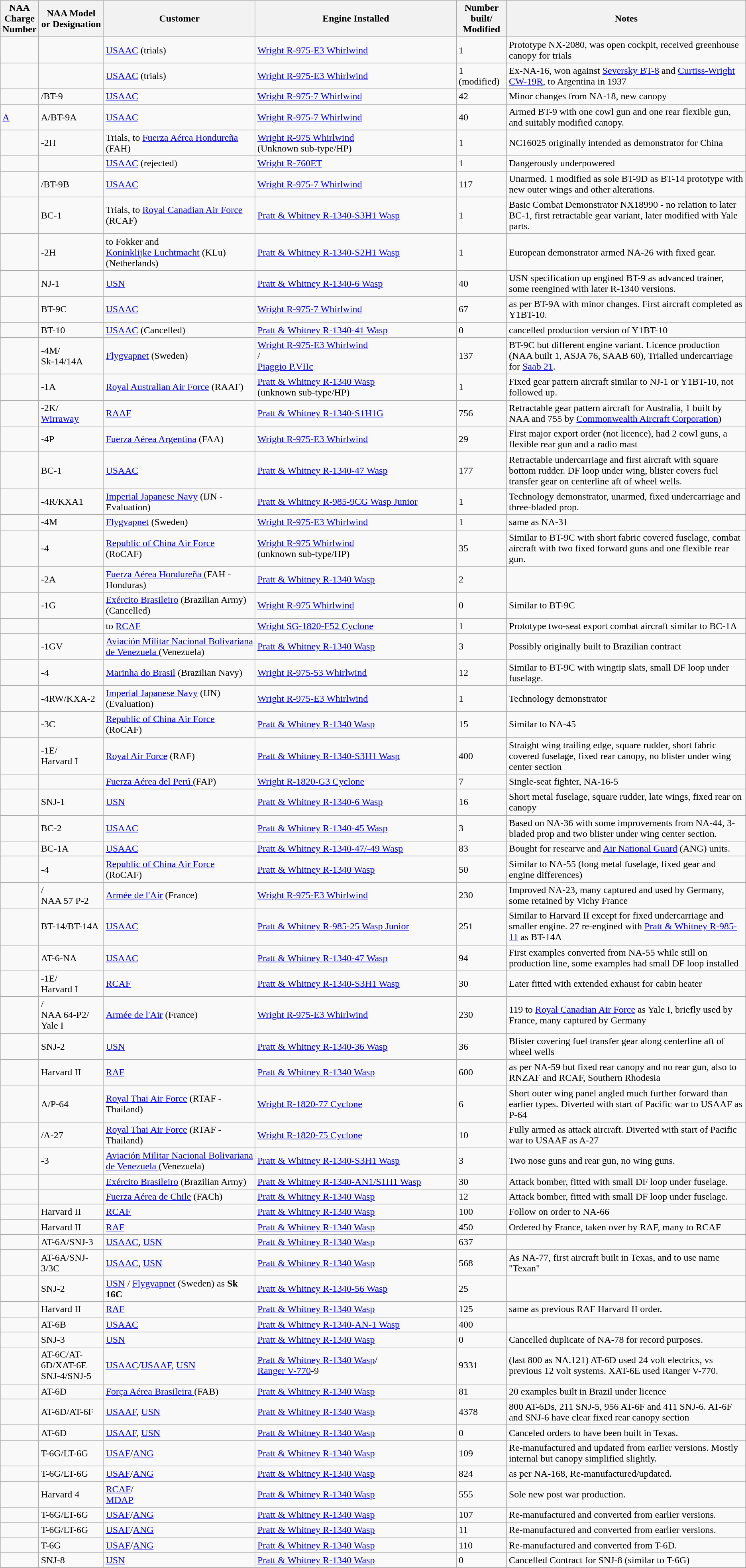<table class="wikitable sortable">
<tr>
<th>NAA<br>Charge<br>Number</th>
<th>NAA Model<br>or Designation</th>
<th scope="col" width="14%">Customer</th>
<th scope="col" width="27%">Engine Installed</th>
<th>Number built/<br>Modified</th>
<th>Notes</th>
</tr>
<tr>
<td><a href='#'></a></td>
<td></td>
<td><a href='#'>USAAC</a> (trials)</td>
<td><a href='#'>Wright R-975-E3 Whirlwind</a><br></td>
<td>1</td>
<td>Prototype NX-2080, was open cockpit, received greenhouse canopy for trials</td>
</tr>
<tr>
<td><a href='#'></a></td>
<td></td>
<td><a href='#'>USAAC</a> (trials)</td>
<td><a href='#'>Wright R-975-E3 Whirlwind</a><br></td>
<td>1 (modified)</td>
<td>Ex-NA-16, won against <a href='#'>Seversky BT-8</a> and <a href='#'>Curtiss-Wright CW-19R</a>, to Argentina in 1937</td>
</tr>
<tr>
<td><a href='#'></a></td>
<td>/BT-9</td>
<td><a href='#'>USAAC</a></td>
<td><a href='#'>Wright R-975-7 Whirlwind</a><br></td>
<td>42</td>
<td>Minor changes from NA-18, new canopy</td>
</tr>
<tr>
<td><a href='#'>A</a></td>
<td>A/BT-9A</td>
<td><a href='#'>USAAC</a></td>
<td><a href='#'>Wright R-975-7 Whirlwind</a><br></td>
<td>40</td>
<td>Armed BT-9 with one cowl gun and one rear flexible gun, and suitably modified canopy.</td>
</tr>
<tr>
<td><a href='#'></a></td>
<td>-2H</td>
<td>Trials, to <a href='#'>Fuerza Aérea Hondureña</a> (FAH)</td>
<td><a href='#'>Wright R-975 Whirlwind</a><br>(Unknown sub-type/HP)</td>
<td>1</td>
<td>NC16025 originally intended as demonstrator for China</td>
</tr>
<tr>
<td></td>
<td></td>
<td><a href='#'>USAAC</a> (rejected)</td>
<td><a href='#'>Wright R-760ET</a><br></td>
<td>1</td>
<td>Dangerously underpowered</td>
</tr>
<tr>
<td><a href='#'></a></td>
<td>/BT-9B</td>
<td><a href='#'>USAAC</a></td>
<td><a href='#'>Wright R-975-7 Whirlwind</a><br></td>
<td>117</td>
<td>Unarmed. 1 modified as sole BT-9D as BT-14 prototype with new outer wings and other alterations.</td>
</tr>
<tr>
<td><a href='#'></a></td>
<td>BC-1</td>
<td>Trials, to <a href='#'>Royal Canadian Air Force</a> (RCAF)</td>
<td><a href='#'>Pratt & Whitney R-1340-S3H1 Wasp</a><br></td>
<td>1</td>
<td>Basic Combat Demonstrator NX18990 - no relation to later BC-1, first retractable gear variant, later modified with Yale parts.</td>
</tr>
<tr>
<td><a href='#'></a></td>
<td>-2H</td>
<td>to Fokker and<br> <a href='#'>Koninklijke Luchtmacht</a> (KLu) (Netherlands)</td>
<td><a href='#'>Pratt & Whitney R-1340-S2H1 Wasp</a><br></td>
<td>1</td>
<td>European demonstrator armed NA-26 with fixed gear.</td>
</tr>
<tr>
<td><a href='#'></a></td>
<td>NJ-1</td>
<td><a href='#'>USN</a></td>
<td><a href='#'>Pratt & Whitney R-1340-6 Wasp</a><br></td>
<td>40</td>
<td>USN specification up engined BT-9 as advanced trainer, some reengined with later R-1340 versions.</td>
</tr>
<tr>
<td><a href='#'></a></td>
<td>BT-9C</td>
<td><a href='#'>USAAC</a></td>
<td><a href='#'>Wright R-975-7 Whirlwind</a><br></td>
<td>67</td>
<td>as per BT-9A with minor changes. First aircraft completed as Y1BT-10.</td>
</tr>
<tr>
<td><a href='#'></a></td>
<td>BT-10</td>
<td><a href='#'>USAAC</a> (Cancelled)</td>
<td><a href='#'>Pratt & Whitney R-1340-41 Wasp</a><br></td>
<td>0</td>
<td>cancelled production version of Y1BT-10</td>
</tr>
<tr>
<td><a href='#'></a></td>
<td>-4M/<br>Sk-14/14A</td>
<td><a href='#'>Flygvapnet</a> (Sweden)</td>
<td><a href='#'>Wright R-975-E3 Whirlwind</a><br>/<br><a href='#'>Piaggio P.VIIc</a> </td>
<td>137</td>
<td>BT-9C but different engine variant. Licence production (NAA built 1, ASJA 76, SAAB 60), Trialled undercarriage for <a href='#'>Saab 21</a>.</td>
</tr>
<tr>
<td><a href='#'></a></td>
<td>-1A</td>
<td><a href='#'>Royal Australian Air Force</a> (RAAF)</td>
<td><a href='#'>Pratt & Whitney R-1340 Wasp</a><br>(unknown sub-type/HP)</td>
<td>1</td>
<td>Fixed gear pattern aircraft similar to NJ-1 or Y1BT-10, not followed up.</td>
</tr>
<tr>
<td><a href='#'></a></td>
<td>-2K/<br><a href='#'>Wirraway</a></td>
<td><a href='#'>RAAF</a></td>
<td><a href='#'>Pratt & Whitney R-1340-S1H1G</a><br></td>
<td>756</td>
<td>Retractable gear pattern aircraft for Australia, 1 built by NAA and 755 by <a href='#'>Commonwealth Aircraft Corporation</a>)</td>
</tr>
<tr>
<td><a href='#'></a></td>
<td>-4P</td>
<td><a href='#'>Fuerza Aérea Argentina</a> (FAA)</td>
<td><a href='#'>Wright R-975-E3 Whirlwind</a><br></td>
<td>29</td>
<td>First major export order (not licence), had 2 cowl guns, a flexible rear gun and a radio mast</td>
</tr>
<tr>
<td><a href='#'></a></td>
<td>BC-1</td>
<td><a href='#'>USAAC</a></td>
<td><a href='#'>Pratt & Whitney R-1340-47 Wasp</a><br></td>
<td>177</td>
<td>Retractable undercarriage and first aircraft with square bottom rudder. DF loop under wing, blister covers fuel transfer gear on centerline aft of wheel wells.</td>
</tr>
<tr>
<td><a href='#'></a></td>
<td>-4R/KXA1</td>
<td><a href='#'>Imperial Japanese Navy</a> (IJN - Evaluation)</td>
<td><a href='#'>Pratt & Whitney R-985-9CG Wasp Junior</a><br></td>
<td>1</td>
<td>Technology demonstrator, unarmed, fixed undercarriage and three-bladed prop.</td>
</tr>
<tr>
<td><a href='#'></a></td>
<td>-4M</td>
<td><a href='#'>Flygvapnet</a> (Sweden)</td>
<td><a href='#'>Wright R-975-E3 Whirlwind</a><br></td>
<td>1</td>
<td>same as NA-31</td>
</tr>
<tr>
<td><a href='#'></a></td>
<td>-4</td>
<td><a href='#'>Republic of China Air Force</a> (RoCAF)</td>
<td><a href='#'>Wright R-975 Whirlwind</a><br>(unknown sub-type/HP)</td>
<td>35</td>
<td>Similar to BT-9C with short fabric covered fuselage, combat aircraft with two fixed forward guns and one flexible rear gun.</td>
</tr>
<tr>
<td><a href='#'></a></td>
<td>-2A</td>
<td><a href='#'>Fuerza Aérea Hondureña </a> (FAH - Honduras)</td>
<td><a href='#'>Pratt & Whitney R-1340 Wasp</a><br></td>
<td>2</td>
<td></td>
</tr>
<tr>
<td><a href='#'></a></td>
<td>-1G</td>
<td><a href='#'>Exército Brasileiro</a> (Brazilian Army) (Cancelled)</td>
<td><a href='#'>Wright R-975 Whirlwind</a></td>
<td>0</td>
<td>Similar to BT-9C</td>
</tr>
<tr>
<td><a href='#'></a></td>
<td></td>
<td>to <a href='#'>RCAF</a></td>
<td><a href='#'>Wright SG-1820-F52 Cyclone</a><br></td>
<td>1</td>
<td>Prototype two-seat export combat aircraft similar to BC-1A</td>
</tr>
<tr>
<td><a href='#'></a></td>
<td>-1GV</td>
<td><a href='#'>Aviación Militar Nacional Bolivariana de Venezuela </a> (Venezuela)</td>
<td><a href='#'>Pratt & Whitney R-1340 Wasp</a></td>
<td>3</td>
<td>Possibly originally built to Brazilian contract</td>
</tr>
<tr>
<td><a href='#'></a></td>
<td>-4</td>
<td><a href='#'>Marinha do Brasil</a> (Brazilian Navy)</td>
<td><a href='#'>Wright R-975-53 Whirlwind</a><br></td>
<td>12</td>
<td>Similar to BT-9C with wingtip slats, small DF loop under fuselage.</td>
</tr>
<tr>
<td><a href='#'></a></td>
<td>-4RW/KXA-2</td>
<td><a href='#'>Imperial Japanese Navy</a> (IJN) (Evaluation)</td>
<td><a href='#'>Wright R-975-E3 Whirlwind</a><br></td>
<td>1</td>
<td>Technology demonstrator</td>
</tr>
<tr>
<td><a href='#'></a></td>
<td>-3C</td>
<td><a href='#'>Republic of China Air Force</a> (RoCAF)</td>
<td><a href='#'>Pratt & Whitney R-1340 Wasp</a></td>
<td>15</td>
<td>Similar to NA-45</td>
</tr>
<tr>
<td><a href='#'></a></td>
<td>-1E/<br>Harvard I</td>
<td><a href='#'>Royal Air Force</a> (RAF)</td>
<td><a href='#'>Pratt & Whitney R-1340-S3H1 Wasp</a><br></td>
<td>400</td>
<td>Straight wing trailing edge, square rudder, short fabric covered fuselage, fixed rear canopy, no blister under wing center section</td>
</tr>
<tr>
<td><a href='#'></a></td>
<td></td>
<td><a href='#'>Fuerza Aérea del Perú </a> (FAP)</td>
<td><a href='#'>Wright R-1820-G3 Cyclone</a></td>
<td>7</td>
<td>Single-seat fighter, NA-16-5</td>
</tr>
<tr>
<td></td>
<td>SNJ-1</td>
<td><a href='#'>USN</a></td>
<td><a href='#'>Pratt & Whitney R-1340-6 Wasp</a><br></td>
<td>16</td>
<td>Short metal fuselage, square rudder, late wings, fixed rear on canopy</td>
</tr>
<tr>
<td><a href='#'></a></td>
<td>BC-2</td>
<td><a href='#'>USAAC</a></td>
<td><a href='#'>Pratt & Whitney R-1340-45 Wasp</a><br></td>
<td>3</td>
<td>Based on NA-36 with some improvements from NA-44, 3-bladed prop and two blister under wing center section.</td>
</tr>
<tr>
<td><a href='#'></a></td>
<td>BC-1A</td>
<td><a href='#'>USAAC</a></td>
<td><a href='#'>Pratt & Whitney R-1340-47/-49 Wasp</a><br></td>
<td>83</td>
<td>Bought for researve and <a href='#'>Air National Guard</a> (ANG) units.</td>
</tr>
<tr>
<td><a href='#'></a></td>
<td>-4</td>
<td><a href='#'>Republic of China Air Force</a> (RoCAF)</td>
<td><a href='#'>Pratt & Whitney R-1340 Wasp</a></td>
<td>50</td>
<td>Similar to NA-55 (long metal fuselage, fixed gear and engine differences)</td>
</tr>
<tr>
<td><a href='#'></a></td>
<td>/<br>NAA 57 P-2</td>
<td><a href='#'>Armée de l'Air</a> (France)</td>
<td><a href='#'>Wright R-975-E3 Whirlwind</a><br></td>
<td>230</td>
<td>Improved NA-23, many captured and used by Germany, some retained by Vichy France</td>
</tr>
<tr>
<td></td>
<td>BT-14/BT-14A</td>
<td><a href='#'>USAAC</a></td>
<td><a href='#'>Pratt & Whitney R-985-25 Wasp Junior</a><br></td>
<td>251</td>
<td>Similar to Harvard II except for fixed undercarriage and smaller engine. 27 re-engined with  <a href='#'>Pratt & Whitney R-985-11</a> as BT-14A</td>
</tr>
<tr>
<td><a href='#'></a></td>
<td>AT-6-NA</td>
<td><a href='#'>USAAC</a></td>
<td><a href='#'>Pratt & Whitney R-1340-47 Wasp</a><br></td>
<td>94</td>
<td>First examples converted from NA-55 while still on production line, some examples had small DF loop installed</td>
</tr>
<tr>
<td><a href='#'></a></td>
<td>-1E/<br>Harvard I</td>
<td><a href='#'>RCAF</a></td>
<td><a href='#'>Pratt & Whitney R-1340-S3H1 Wasp</a><br></td>
<td>30</td>
<td>Later fitted with extended exhaust for cabin heater</td>
</tr>
<tr>
<td><a href='#'></a></td>
<td>/<br>NAA 64-P2/<br>Yale I</td>
<td><a href='#'>Armée de l'Air</a> (France)</td>
<td><a href='#'>Wright R-975-E3 Whirlwind</a><br></td>
<td>230</td>
<td>119 to <a href='#'>Royal Canadian Air Force</a> as Yale I, briefly used by France, many captured by Germany</td>
</tr>
<tr>
<td><a href='#'></a></td>
<td>SNJ-2</td>
<td><a href='#'>USN</a></td>
<td><a href='#'>Pratt & Whitney R-1340-36 Wasp</a></td>
<td>36</td>
<td>Blister covering fuel transfer gear along centerline aft of wheel wells</td>
</tr>
<tr>
<td><a href='#'></a></td>
<td>Harvard II</td>
<td><a href='#'>RAF</a></td>
<td><a href='#'>Pratt & Whitney R-1340 Wasp</a></td>
<td>600</td>
<td>as per NA-59 but fixed rear canopy and no rear gun, also to RNZAF and RCAF, Southern Rhodesia</td>
</tr>
<tr>
<td><a href='#'></a></td>
<td>A/P-64</td>
<td><a href='#'>Royal Thai Air Force</a> (RTAF - Thailand)</td>
<td><a href='#'>Wright R-1820-77 Cyclone</a><br></td>
<td>6</td>
<td>Short outer wing panel angled much further forward than earlier types. Diverted with start of Pacific war to USAAF as P-64</td>
</tr>
<tr>
<td><a href='#'></a></td>
<td>/A-27</td>
<td><a href='#'>Royal Thai Air Force</a> (RTAF - Thailand)</td>
<td><a href='#'>Wright R-1820-75 Cyclone</a><br></td>
<td>10</td>
<td>Fully armed as attack aircraft. Diverted with start of Pacific war to USAAF as A-27</td>
</tr>
<tr>
<td><a href='#'></a></td>
<td>-3</td>
<td><a href='#'>Aviación Militar Nacional Bolivariana de Venezuela </a> (Venezuela)</td>
<td><a href='#'>Pratt & Whitney R-1340-S3H1 Wasp</a><br></td>
<td>3</td>
<td>Two nose guns and rear gun, no wing guns.</td>
</tr>
<tr>
<td><a href='#'></a></td>
<td></td>
<td><a href='#'>Exército Brasileiro</a> (Brazilian Army)</td>
<td><a href='#'>Pratt & Whitney R-1340-AN1/S1H1 Wasp</a><br></td>
<td>30</td>
<td>Attack bomber, fitted with small DF loop under fuselage.</td>
</tr>
<tr>
<td><a href='#'></a></td>
<td></td>
<td><a href='#'>Fuerza Aérea de Chile</a> (FACh)</td>
<td><a href='#'>Pratt & Whitney R-1340 Wasp</a></td>
<td>12</td>
<td>Attack bomber, fitted with small DF loop under fuselage.</td>
</tr>
<tr>
<td><a href='#'></a></td>
<td>Harvard II</td>
<td><a href='#'>RCAF</a></td>
<td><a href='#'>Pratt & Whitney R-1340 Wasp</a></td>
<td>100</td>
<td>Follow on order to NA-66</td>
</tr>
<tr>
<td><a href='#'></a></td>
<td>Harvard II</td>
<td><a href='#'>RAF</a></td>
<td><a href='#'>Pratt & Whitney R-1340 Wasp</a></td>
<td>450</td>
<td>Ordered by France, taken over by RAF, many to RCAF</td>
</tr>
<tr>
<td><a href='#'></a></td>
<td>AT-6A/SNJ-3</td>
<td><a href='#'>USAAC</a>, <a href='#'>USN</a></td>
<td><a href='#'>Pratt & Whitney R-1340 Wasp</a></td>
<td>637</td>
<td></td>
</tr>
<tr>
<td><a href='#'></a></td>
<td>AT-6A/SNJ-3/3C</td>
<td><a href='#'>USAAC</a>, <a href='#'>USN</a></td>
<td><a href='#'>Pratt & Whitney R-1340 Wasp</a></td>
<td>568</td>
<td>As NA-77, first aircraft built in Texas, and to use name "Texan"</td>
</tr>
<tr>
<td><a href='#'></a></td>
<td>SNJ-2</td>
<td><a href='#'>USN</a> / <a href='#'>Flygvapnet</a> (Sweden) as <strong>Sk 16C</strong></td>
<td><a href='#'>Pratt & Whitney R-1340-56 Wasp</a><br></td>
<td>25</td>
<td></td>
</tr>
<tr>
<td><a href='#'></a></td>
<td>Harvard II</td>
<td><a href='#'>RAF</a></td>
<td><a href='#'>Pratt & Whitney R-1340 Wasp</a></td>
<td>125</td>
<td>same as previous RAF Harvard II order.</td>
</tr>
<tr>
<td><a href='#'></a></td>
<td>AT-6B</td>
<td><a href='#'>USAAC</a></td>
<td><a href='#'>Pratt & Whitney R-1340-AN-1 Wasp</a><br></td>
<td>400</td>
<td></td>
</tr>
<tr>
<td><a href='#'></a></td>
<td>SNJ-3</td>
<td><a href='#'>USN</a></td>
<td><a href='#'>Pratt & Whitney R-1340 Wasp</a></td>
<td>0</td>
<td>Cancelled duplicate of NA-78 for record purposes.</td>
</tr>
<tr>
<td><a href='#'></a></td>
<td>AT-6C/AT-6D/XAT-6E<br>SNJ-4/SNJ-5</td>
<td><a href='#'>USAAC</a>/<a href='#'>USAAF</a>, <a href='#'>USN</a></td>
<td><a href='#'>Pratt & Whitney R-1340 Wasp</a>/<br><a href='#'>Ranger V-770</a>-9<br></td>
<td>9331</td>
<td>(last 800 as NA.121) AT-6D used 24 volt electrics, vs previous 12 volt systems. XAT-6E used Ranger V-770.</td>
</tr>
<tr>
<td><a href='#'></a></td>
<td>AT-6D</td>
<td><a href='#'>Força Aérea Brasileira </a> (FAB)</td>
<td><a href='#'>Pratt & Whitney R-1340 Wasp</a></td>
<td>81</td>
<td>20 examples built in Brazil under licence</td>
</tr>
<tr>
<td><a href='#'></a></td>
<td>AT-6D/AT-6F</td>
<td><a href='#'>USAAF</a>, <a href='#'>USN</a></td>
<td><a href='#'>Pratt & Whitney R-1340 Wasp</a></td>
<td>4378</td>
<td>800 AT-6Ds, 211 SNJ-5, 956 AT-6F and 411 SNJ-6. AT-6F and SNJ-6 have clear fixed rear canopy section</td>
</tr>
<tr>
<td><a href='#'></a></td>
<td>AT-6D</td>
<td><a href='#'>USAAF</a>, <a href='#'>USN</a></td>
<td><a href='#'>Pratt & Whitney R-1340 Wasp</a></td>
<td>0</td>
<td>Canceled orders to have been built in Texas.</td>
</tr>
<tr>
<td><a href='#'></a></td>
<td>T-6G/LT-6G</td>
<td><a href='#'>USAF</a>/<a href='#'>ANG</a></td>
<td><a href='#'>Pratt & Whitney R-1340 Wasp</a></td>
<td>109</td>
<td>Re-manufactured and updated from earlier versions. Mostly internal but canopy simplified slightly.</td>
</tr>
<tr>
<td><a href='#'></a></td>
<td>T-6G/LT-6G</td>
<td><a href='#'>USAF</a>/<a href='#'>ANG</a></td>
<td><a href='#'>Pratt & Whitney R-1340 Wasp</a></td>
<td>824</td>
<td>as per NA-168, Re-manufactured/updated.</td>
</tr>
<tr>
<td></td>
<td>Harvard 4</td>
<td><a href='#'>RCAF</a>/<br><a href='#'>MDAP</a></td>
<td><a href='#'>Pratt & Whitney R-1340 Wasp</a></td>
<td>555</td>
<td>Sole new post war production.</td>
</tr>
<tr>
<td><a href='#'></a></td>
<td>T-6G/LT-6G</td>
<td><a href='#'>USAF</a>/<a href='#'>ANG</a></td>
<td><a href='#'>Pratt & Whitney R-1340 Wasp</a></td>
<td>107</td>
<td>Re-manufactured and converted from earlier versions.</td>
</tr>
<tr>
<td><a href='#'></a></td>
<td>T-6G/LT-6G</td>
<td><a href='#'>USAF</a>/<a href='#'>ANG</a></td>
<td><a href='#'>Pratt & Whitney R-1340 Wasp</a></td>
<td>11</td>
<td>Re-manufactured and converted from earlier versions.</td>
</tr>
<tr>
<td><a href='#'></a></td>
<td>T-6G</td>
<td><a href='#'>USAF</a>/<a href='#'>ANG</a></td>
<td><a href='#'>Pratt & Whitney R-1340 Wasp</a></td>
<td>110</td>
<td>Re-manufactured and converted from T-6D.</td>
</tr>
<tr>
<td><a href='#'></a></td>
<td>SNJ-8</td>
<td><a href='#'>USN</a></td>
<td><a href='#'>Pratt & Whitney R-1340 Wasp</a></td>
<td>0</td>
<td>Cancelled Contract for SNJ-8 (similar to T-6G)</td>
</tr>
<tr>
</tr>
</table>
